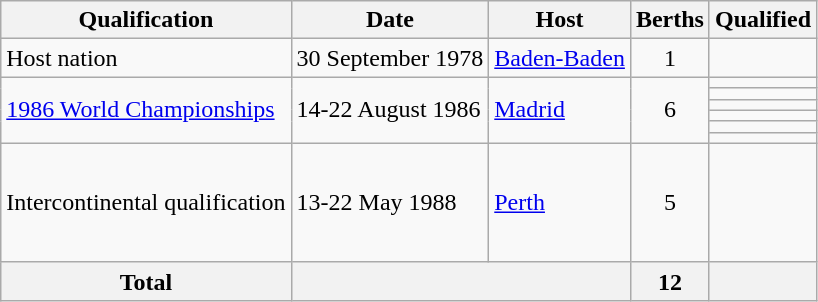<table class="wikitable">
<tr>
<th>Qualification</th>
<th>Date</th>
<th>Host</th>
<th>Berths</th>
<th>Qualified</th>
</tr>
<tr>
<td>Host nation</td>
<td>30 September 1978</td>
<td> <a href='#'>Baden-Baden</a></td>
<td align="center">1</td>
<td></td>
</tr>
<tr>
<td rowspan="6"><a href='#'>1986 World Championships</a></td>
<td rowspan="6">14-22 August 1986</td>
<td rowspan="6"> <a href='#'>Madrid</a></td>
<td rowspan="6" align="center">6</td>
<td></td>
</tr>
<tr>
<td></td>
</tr>
<tr>
<td></td>
</tr>
<tr>
<td></td>
</tr>
<tr>
<td></td>
</tr>
<tr>
<td></td>
</tr>
<tr>
<td>Intercontinental qualification</td>
<td>13-22 May 1988</td>
<td> <a href='#'>Perth</a></td>
<td align="center">5</td>
<td><br><br><br><br></td>
</tr>
<tr>
<th>Total</th>
<th colspan="2"></th>
<th>12</th>
<th></th>
</tr>
</table>
